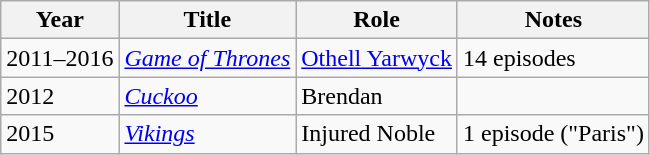<table class="wikitable sortable">
<tr>
<th>Year</th>
<th>Title</th>
<th>Role</th>
<th>Notes</th>
</tr>
<tr>
<td>2011–2016</td>
<td><em><a href='#'>Game of Thrones</a></em></td>
<td><a href='#'>Othell Yarwyck</a></td>
<td>14 episodes</td>
</tr>
<tr>
<td>2012</td>
<td><em><a href='#'>Cuckoo</a></em></td>
<td>Brendan</td>
<td></td>
</tr>
<tr>
<td>2015</td>
<td><em><a href='#'>Vikings</a></em></td>
<td>Injured Noble</td>
<td>1 episode ("Paris")</td>
</tr>
</table>
